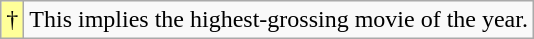<table class="wikitable">
<tr>
<td style="background-color:#FFFF99">†</td>
<td>This implies the highest-grossing movie of the year.</td>
</tr>
</table>
